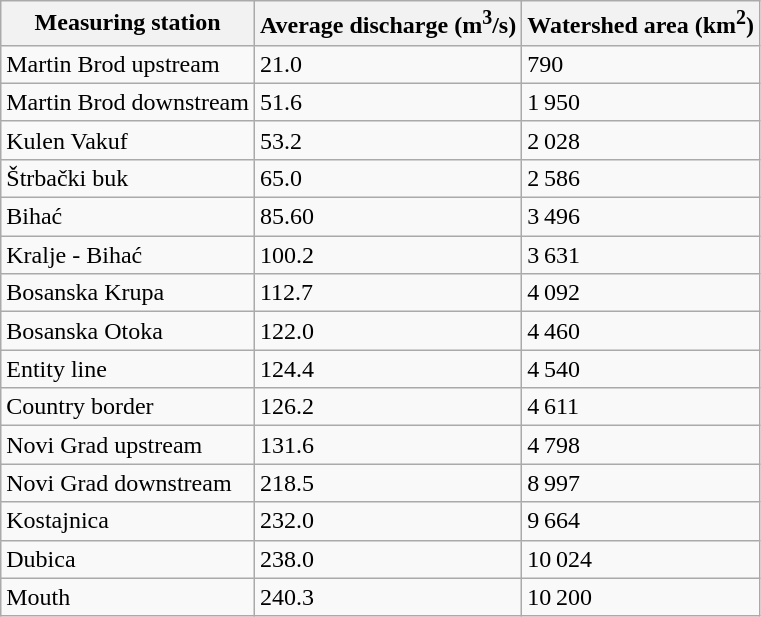<table class="wikitable">
<tr>
<th>Measuring station</th>
<th>Average discharge (m<sup>3</sup>/s)</th>
<th>Watershed area (km<sup>2</sup>)</th>
</tr>
<tr>
<td>Martin Brod upstream</td>
<td>21.0</td>
<td>790</td>
</tr>
<tr>
<td>Martin Brod downstream</td>
<td>51.6</td>
<td>1 950</td>
</tr>
<tr>
<td>Kulen Vakuf</td>
<td>53.2</td>
<td>2 028</td>
</tr>
<tr>
<td>Štrbački buk</td>
<td>65.0</td>
<td>2 586</td>
</tr>
<tr>
<td>Bihać</td>
<td>85.60</td>
<td>3 496</td>
</tr>
<tr>
<td>Kralje - Bihać</td>
<td>100.2</td>
<td>3 631</td>
</tr>
<tr>
<td>Bosanska Krupa</td>
<td>112.7</td>
<td>4 092</td>
</tr>
<tr>
<td>Bosanska Otoka</td>
<td>122.0</td>
<td>4 460</td>
</tr>
<tr>
<td>Entity line</td>
<td>124.4</td>
<td>4 540</td>
</tr>
<tr>
<td>Country border</td>
<td>126.2</td>
<td>4 611</td>
</tr>
<tr>
<td>Novi Grad upstream</td>
<td>131.6</td>
<td>4 798</td>
</tr>
<tr>
<td>Novi Grad downstream</td>
<td>218.5</td>
<td>8 997</td>
</tr>
<tr>
<td>Kostajnica</td>
<td>232.0</td>
<td>9 664</td>
</tr>
<tr>
<td>Dubica</td>
<td>238.0</td>
<td>10 024</td>
</tr>
<tr>
<td>Mouth</td>
<td>240.3</td>
<td>10 200</td>
</tr>
</table>
